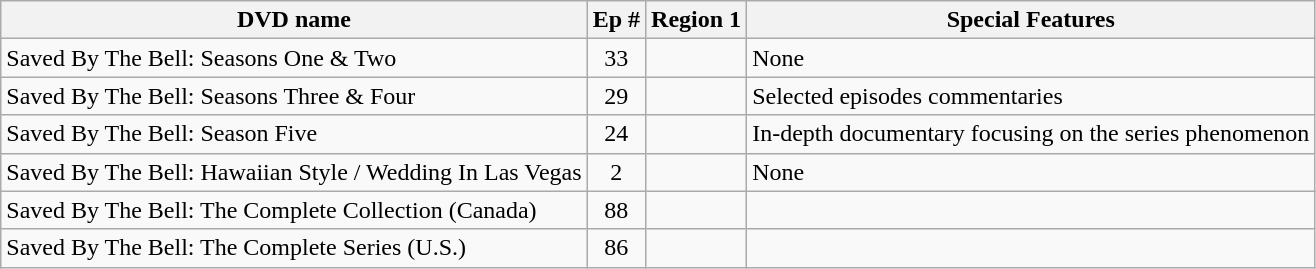<table class="wikitable">
<tr>
<th>DVD name</th>
<th>Ep #</th>
<th>Region 1</th>
<th>Special Features</th>
</tr>
<tr>
<td>Saved By The Bell: Seasons One & Two</td>
<td style="text-align:center;">33</td>
<td></td>
<td>None</td>
</tr>
<tr>
<td>Saved By The Bell: Seasons Three & Four</td>
<td style="text-align:center;">29</td>
<td></td>
<td>Selected episodes commentaries</td>
</tr>
<tr>
<td>Saved By The Bell: Season Five</td>
<td style="text-align:center;">24</td>
<td></td>
<td>In-depth documentary focusing on the series phenomenon</td>
</tr>
<tr>
<td>Saved By The Bell: Hawaiian Style / Wedding In Las Vegas</td>
<td style="text-align:center;">2</td>
<td></td>
<td>None</td>
</tr>
<tr>
<td>Saved By The Bell: The Complete Collection (Canada)</td>
<td style="text-align:center;">88</td>
<td></td>
<td></td>
</tr>
<tr>
<td>Saved By The Bell: The Complete Series (U.S.)</td>
<td style="text-align:center;">86</td>
<td></td>
<td></td>
</tr>
</table>
